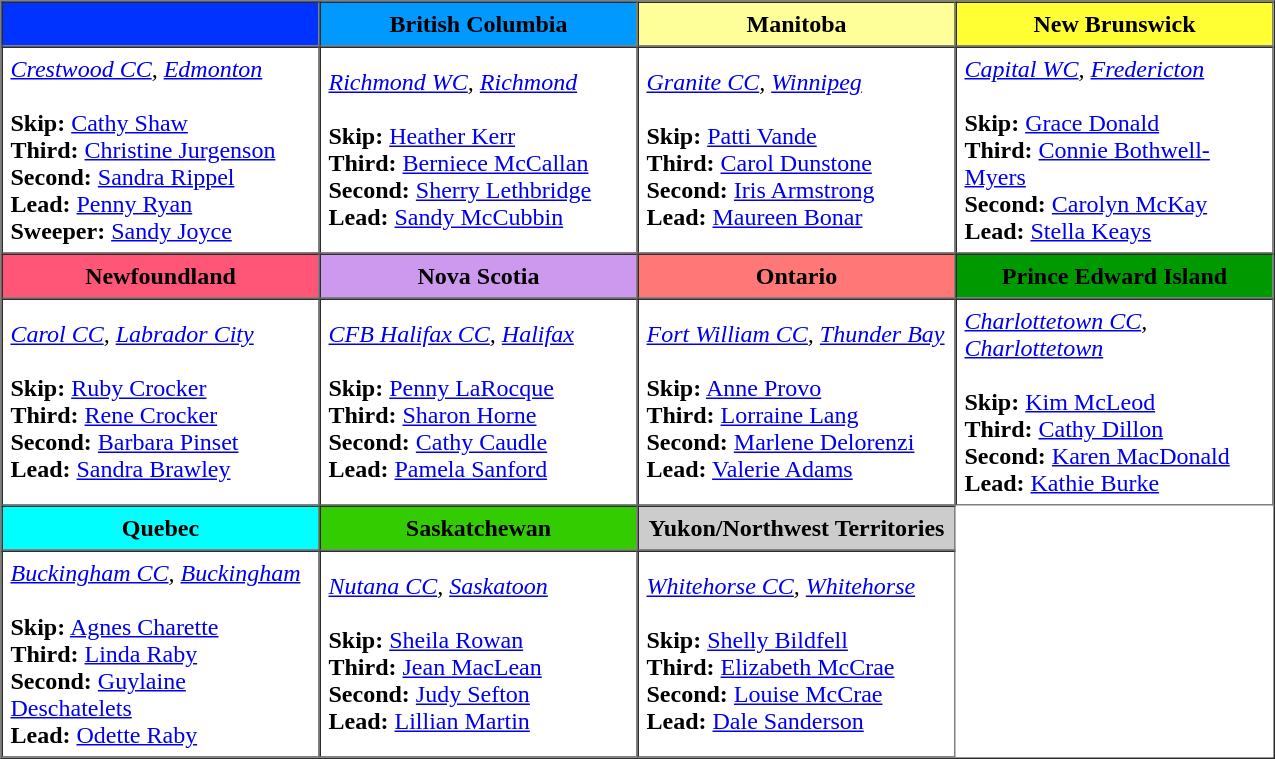<table border=1 cellpadding=5 cellspacing=0>
<tr>
<th bgcolor="#0033ff" width="200"></th>
<th bgcolor="#0099ff" width="200">British Columbia</th>
<th bgcolor="#ffff99" width="200">Manitoba</th>
<th bgcolor="#ffff33" width="200">New Brunswick</th>
</tr>
<tr align=center>
<td align=left><em><a href='#'>Crestwood CC</a>, <a href='#'>Edmonton</a></em> <br><br><strong>Skip:</strong>  <a href='#'>Cathy Shaw</a><br>
<strong>Third:</strong>  <a href='#'>Christine Jurgenson</a><br>
<strong>Second:</strong>  <a href='#'>Sandra Rippel</a><br>
<strong>Lead:</strong> <a href='#'>Penny Ryan</a><br>
<strong>Sweeper:</strong> <a href='#'>Sandy Joyce</a></td>
<td align=left><em><a href='#'>Richmond WC</a>, <a href='#'>Richmond</a></em> <br><br><strong>Skip:</strong>  <a href='#'>Heather Kerr</a><br>
<strong>Third:</strong> <a href='#'>Berniece McCallan</a><br>
<strong>Second:</strong> <a href='#'>Sherry Lethbridge</a><br>
<strong>Lead:</strong> <a href='#'>Sandy McCubbin</a><br></td>
<td align=left><em><a href='#'>Granite CC</a>, <a href='#'>Winnipeg</a></em> <br><br><strong>Skip:</strong>  <a href='#'>Patti Vande</a><br>
<strong>Third:</strong> <a href='#'>Carol Dunstone</a><br>
<strong>Second:</strong> <a href='#'>Iris Armstrong</a><br>
<strong>Lead:</strong> <a href='#'>Maureen Bonar</a><br></td>
<td align=left><em><a href='#'>Capital WC</a>, <a href='#'>Fredericton</a></em> <br><br><strong>Skip:</strong>  <a href='#'>Grace Donald</a><br>
<strong>Third:</strong> <a href='#'>Connie Bothwell-Myers</a><br>
<strong>Second:</strong> <a href='#'>Carolyn McKay</a><br>
<strong>Lead:</strong> <a href='#'>Stella Keays</a><br></td>
</tr>
<tr border=1 cellpadding=5 cellspacing=0>
<th bgcolor="#ff5577" width="200">Newfoundland</th>
<th bgcolor="#cc99ee" width="200">Nova Scotia</th>
<th bgcolor="#ff7777" width="200">Ontario</th>
<th bgcolor="#009900" width="200">Prince Edward Island</th>
</tr>
<tr align=center>
<td align=left><em><a href='#'>Carol CC</a>, <a href='#'>Labrador City</a></em> <br><br><strong>Skip:</strong>  <a href='#'>Ruby Crocker</a> <br>
<strong>Third:</strong> <a href='#'>Rene Crocker</a><br>
<strong>Second:</strong> <a href='#'>Barbara Pinset</a><br>
<strong>Lead:</strong> <a href='#'>Sandra Brawley</a><br></td>
<td align=left><em><a href='#'>CFB Halifax CC</a>, <a href='#'>Halifax</a></em> <br><br><strong>Skip:</strong>  <a href='#'>Penny LaRocque</a><br>
<strong>Third:</strong> <a href='#'>Sharon Horne</a><br>
<strong>Second:</strong> <a href='#'>Cathy Caudle</a><br>
<strong>Lead:</strong> <a href='#'>Pamela Sanford</a><br></td>
<td align=left><em><a href='#'>Fort William CC</a>, <a href='#'>Thunder Bay</a></em> <br><br><strong>Skip:</strong>  <a href='#'>Anne Provo</a><br>
<strong>Third:</strong> <a href='#'>Lorraine Lang</a><br>
<strong>Second:</strong> <a href='#'>Marlene Delorenzi</a><br>
<strong>Lead:</strong> <a href='#'>Valerie Adams</a><br></td>
<td align=left><em><a href='#'>Charlottetown CC</a>, <a href='#'>Charlottetown</a></em> <br><br><strong>Skip:</strong>  <a href='#'>Kim McLeod</a><br>
<strong>Third:</strong> <a href='#'>Cathy Dillon</a><br>
<strong>Second:</strong> <a href='#'>Karen MacDonald</a><br>
<strong>Lead:</strong> <a href='#'>Kathie Burke</a><br></td>
</tr>
<tr border=1 cellpadding=5 cellspacing=0>
<th bgcolor="#00ffff" width="200">Quebec</th>
<th bgcolor="#33cc00" width="200">Saskatchewan</th>
<th bgcolor="#cccccc" width="200">Yukon/Northwest Territories</th>
</tr>
<tr align=center>
<td align=left><em><a href='#'>Buckingham CC</a>, <a href='#'>Buckingham</a></em> <br><br><strong>Skip:</strong>  <a href='#'>Agnes Charette</a><br>
<strong>Third:</strong> <a href='#'>Linda Raby</a><br>
<strong>Second:</strong> <a href='#'>Guylaine Deschatelets</a><br>
<strong>Lead:</strong> <a href='#'>Odette Raby</a><br></td>
<td align=left><em><a href='#'>Nutana CC</a>, <a href='#'>Saskatoon</a></em> <br><br><strong>Skip:</strong>  <a href='#'>Sheila Rowan</a><br>
<strong>Third:</strong> <a href='#'>Jean MacLean</a><br>
<strong>Second:</strong> <a href='#'>Judy Sefton</a><br>
<strong>Lead:</strong> <a href='#'>Lillian Martin</a><br></td>
<td align=left><em><a href='#'>Whitehorse CC</a>, <a href='#'>Whitehorse</a></em> <br><br><strong>Skip:</strong>  <a href='#'>Shelly Bildfell</a><br>
<strong>Third:</strong> <a href='#'>Elizabeth McCrae</a><br>
<strong>Second:</strong> <a href='#'>Louise McCrae</a><br>
<strong>Lead:</strong> <a href='#'>Dale Sanderson</a><br></td>
</tr>
</table>
